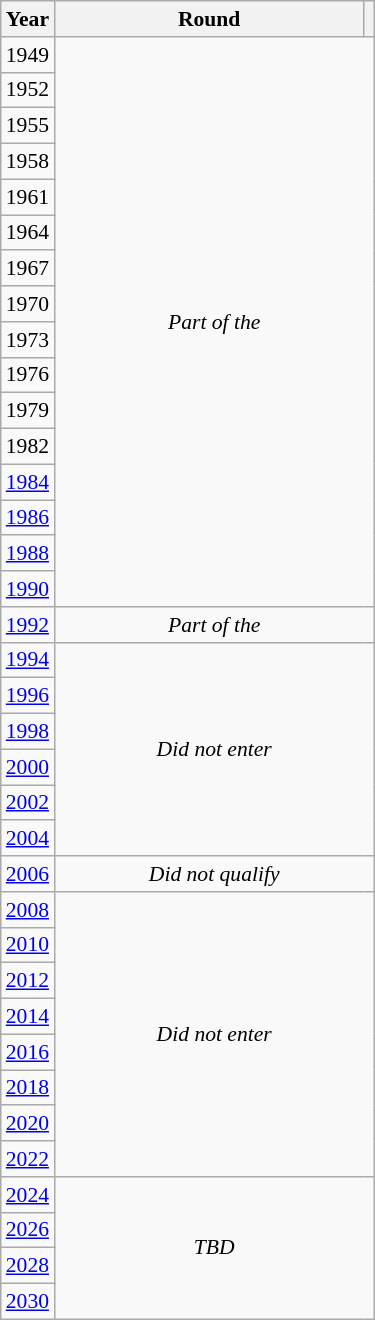<table class="wikitable" style="text-align: center; font-size:90%">
<tr>
<th>Year</th>
<th style="width:200px">Round</th>
<th></th>
</tr>
<tr>
<td>1949</td>
<td colspan="2" rowspan="16"><em>Part of the </em></td>
</tr>
<tr>
<td>1952</td>
</tr>
<tr>
<td>1955</td>
</tr>
<tr>
<td>1958</td>
</tr>
<tr>
<td>1961</td>
</tr>
<tr>
<td>1964</td>
</tr>
<tr>
<td>1967</td>
</tr>
<tr>
<td>1970</td>
</tr>
<tr>
<td>1973</td>
</tr>
<tr>
<td>1976</td>
</tr>
<tr>
<td>1979</td>
</tr>
<tr>
<td>1982</td>
</tr>
<tr>
<td><a href='#'>1984</a></td>
</tr>
<tr>
<td><a href='#'>1986</a></td>
</tr>
<tr>
<td><a href='#'>1988</a></td>
</tr>
<tr>
<td><a href='#'>1990</a></td>
</tr>
<tr>
<td><a href='#'>1992</a></td>
<td colspan="2"><em>Part of the </em></td>
</tr>
<tr>
<td><a href='#'>1994</a></td>
<td colspan="2" rowspan="6"><em>Did not enter</em></td>
</tr>
<tr>
<td><a href='#'>1996</a></td>
</tr>
<tr>
<td><a href='#'>1998</a></td>
</tr>
<tr>
<td><a href='#'>2000</a></td>
</tr>
<tr>
<td><a href='#'>2002</a></td>
</tr>
<tr>
<td><a href='#'>2004</a></td>
</tr>
<tr>
<td><a href='#'>2006</a></td>
<td colspan="2"><em>Did not qualify</em></td>
</tr>
<tr>
<td><a href='#'>2008</a></td>
<td colspan="2" rowspan="8"><em>Did not enter</em></td>
</tr>
<tr>
<td><a href='#'>2010</a></td>
</tr>
<tr>
<td><a href='#'>2012</a></td>
</tr>
<tr>
<td><a href='#'>2014</a></td>
</tr>
<tr>
<td><a href='#'>2016</a></td>
</tr>
<tr>
<td><a href='#'>2018</a></td>
</tr>
<tr>
<td><a href='#'>2020</a></td>
</tr>
<tr>
<td><a href='#'>2022</a></td>
</tr>
<tr>
<td><a href='#'>2024</a></td>
<td colspan="2" rowspan="4"><em>TBD</em></td>
</tr>
<tr>
<td><a href='#'>2026</a></td>
</tr>
<tr>
<td><a href='#'>2028</a></td>
</tr>
<tr>
<td><a href='#'>2030</a></td>
</tr>
</table>
